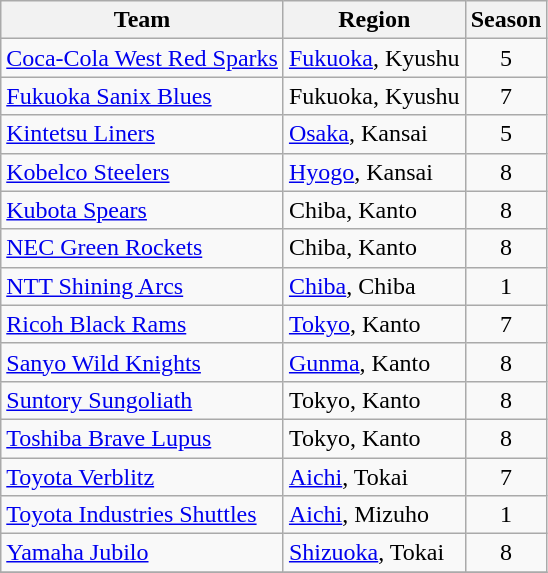<table class = "wikitable">
<tr>
<th>Team</th>
<th>Region</th>
<th>Season</th>
</tr>
<tr>
<td><a href='#'>Coca-Cola West Red Sparks</a></td>
<td><a href='#'>Fukuoka</a>, Kyushu</td>
<td align=center>5</td>
</tr>
<tr>
<td><a href='#'>Fukuoka Sanix Blues</a></td>
<td>Fukuoka, Kyushu</td>
<td align=center>7</td>
</tr>
<tr>
<td><a href='#'>Kintetsu Liners</a></td>
<td><a href='#'>Osaka</a>, Kansai</td>
<td align=center>5</td>
</tr>
<tr>
<td><a href='#'>Kobelco Steelers</a></td>
<td><a href='#'>Hyogo</a>, Kansai</td>
<td align=center>8</td>
</tr>
<tr>
<td><a href='#'>Kubota Spears</a></td>
<td>Chiba, Kanto</td>
<td align=center>8</td>
</tr>
<tr>
<td><a href='#'>NEC Green Rockets</a></td>
<td>Chiba, Kanto</td>
<td align=center>8</td>
</tr>
<tr>
<td><a href='#'>NTT Shining Arcs</a></td>
<td><a href='#'>Chiba</a>, Chiba</td>
<td align=center>1</td>
</tr>
<tr>
<td><a href='#'>Ricoh Black Rams</a></td>
<td><a href='#'>Tokyo</a>, Kanto</td>
<td align=center>7</td>
</tr>
<tr>
<td><a href='#'>Sanyo Wild Knights</a></td>
<td><a href='#'>Gunma</a>, Kanto</td>
<td align=center>8</td>
</tr>
<tr>
<td><a href='#'>Suntory Sungoliath</a></td>
<td>Tokyo, Kanto</td>
<td align=center>8</td>
</tr>
<tr>
<td><a href='#'>Toshiba Brave Lupus</a></td>
<td>Tokyo, Kanto</td>
<td align=center>8</td>
</tr>
<tr>
<td><a href='#'>Toyota Verblitz</a></td>
<td><a href='#'>Aichi</a>, Tokai</td>
<td align=center>7</td>
</tr>
<tr>
<td><a href='#'>Toyota Industries Shuttles</a></td>
<td><a href='#'>Aichi</a>, Mizuho</td>
<td align=center>1</td>
</tr>
<tr>
<td><a href='#'>Yamaha Jubilo</a></td>
<td><a href='#'>Shizuoka</a>, Tokai</td>
<td align=center>8</td>
</tr>
<tr>
</tr>
</table>
